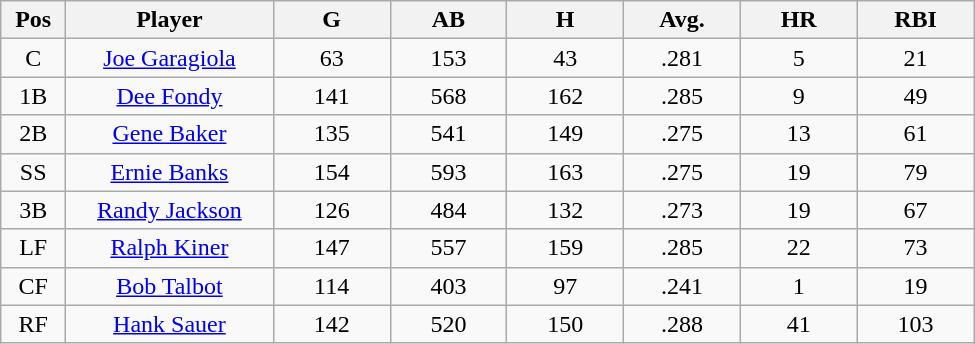<table class="wikitable sortable">
<tr>
<th bgcolor="#DDDDFF" width="5%">Pos</th>
<th bgcolor="#DDDDFF" width="16%">Player</th>
<th bgcolor="#DDDDFF" width="9%">G</th>
<th bgcolor="#DDDDFF" width="9%">AB</th>
<th bgcolor="#DDDDFF" width="9%">H</th>
<th bgcolor="#DDDDFF" width="9%">Avg.</th>
<th bgcolor="#DDDDFF" width="9%">HR</th>
<th bgcolor="#DDDDFF" width="9%">RBI</th>
</tr>
<tr align="center">
<td>C</td>
<td><a href='#'>Joe Garagiola</a></td>
<td>63</td>
<td>153</td>
<td>43</td>
<td>.281</td>
<td>5</td>
<td>21</td>
</tr>
<tr align="center">
<td>1B</td>
<td><a href='#'>Dee Fondy</a></td>
<td>141</td>
<td>568</td>
<td>162</td>
<td>.285</td>
<td>9</td>
<td>49</td>
</tr>
<tr align=center>
<td>2B</td>
<td><a href='#'>Gene Baker</a></td>
<td>135</td>
<td>541</td>
<td>149</td>
<td>.275</td>
<td>13</td>
<td>61</td>
</tr>
<tr align=center>
<td>SS</td>
<td><a href='#'>Ernie Banks</a></td>
<td>154</td>
<td>593</td>
<td>163</td>
<td>.275</td>
<td>19</td>
<td>79</td>
</tr>
<tr align=center>
<td>3B</td>
<td><a href='#'>Randy Jackson</a></td>
<td>126</td>
<td>484</td>
<td>132</td>
<td>.273</td>
<td>19</td>
<td>67</td>
</tr>
<tr align="center">
<td>LF</td>
<td><a href='#'>Ralph Kiner</a></td>
<td>147</td>
<td>557</td>
<td>159</td>
<td>.285</td>
<td>22</td>
<td>73</td>
</tr>
<tr align=center>
<td>CF</td>
<td><a href='#'>Bob Talbot</a></td>
<td>114</td>
<td>403</td>
<td>97</td>
<td>.241</td>
<td>1</td>
<td>19</td>
</tr>
<tr align=center>
<td>RF</td>
<td><a href='#'>Hank Sauer</a></td>
<td>142</td>
<td>520</td>
<td>150</td>
<td>.288</td>
<td>41</td>
<td>103</td>
</tr>
</table>
